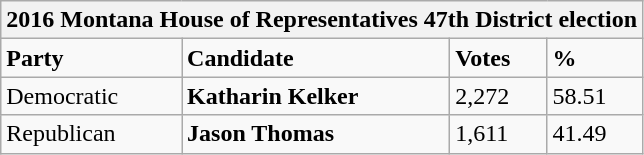<table class="wikitable">
<tr>
<th colspan="4">2016 Montana House of Representatives 47th District election</th>
</tr>
<tr>
<td><strong>Party</strong></td>
<td><strong>Candidate</strong></td>
<td><strong>Votes</strong></td>
<td><strong>%</strong></td>
</tr>
<tr>
<td>Democratic</td>
<td><strong>Katharin Kelker</strong></td>
<td>2,272</td>
<td>58.51</td>
</tr>
<tr>
<td>Republican</td>
<td><strong>Jason Thomas</strong></td>
<td>1,611</td>
<td>41.49</td>
</tr>
</table>
